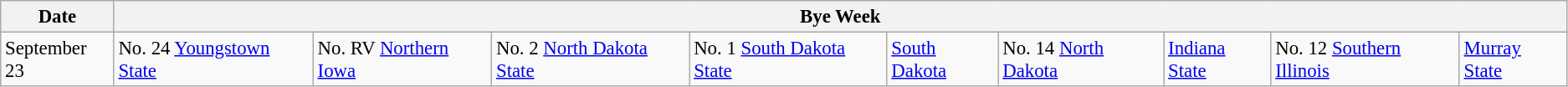<table class="wikitable" style="font-size:95%;">
<tr>
<th>Date</th>
<th colspan="9">Bye Week</th>
</tr>
<tr>
<td>September 23</td>
<td>No. 24 <a href='#'>Youngstown State</a></td>
<td>No. RV <a href='#'>Northern Iowa</a></td>
<td>No. 2 <a href='#'>North Dakota State</a></td>
<td>No. 1 <a href='#'>South Dakota State</a></td>
<td><a href='#'>South Dakota</a></td>
<td>No. 14 <a href='#'>North Dakota</a></td>
<td><a href='#'>Indiana State</a></td>
<td>No. 12 <a href='#'>Southern Illinois</a></td>
<td><a href='#'>Murray State</a></td>
</tr>
</table>
